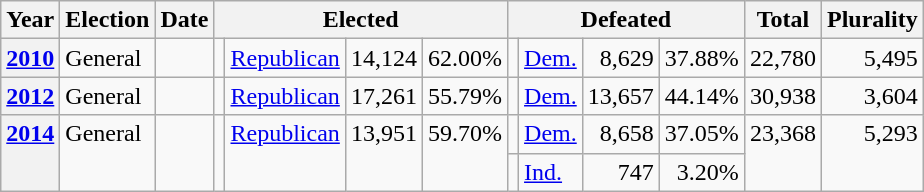<table class="wikitable">
<tr>
<th>Year</th>
<th>Election</th>
<th>Date</th>
<th colspan="4">Elected</th>
<th colspan="4">Defeated</th>
<th>Total</th>
<th>Plurality</th>
</tr>
<tr>
<th valign="top"><a href='#'>2010</a></th>
<td valign="top">General</td>
<td valign="top"></td>
<td valign="top"></td>
<td valign="top" ><a href='#'>Republican</a></td>
<td valign="top" align="right">14,124</td>
<td valign="top" align="right">62.00%</td>
<td valign="top"></td>
<td valign="top" ><a href='#'>Dem.</a></td>
<td valign="top" align="right">8,629</td>
<td valign="top" align="right">37.88%</td>
<td valign="top" align="right">22,780</td>
<td valign="top" align="right">5,495</td>
</tr>
<tr>
<th valign="top"><a href='#'>2012</a></th>
<td valign="top">General</td>
<td valign="top"></td>
<td valign="top"></td>
<td valign="top" ><a href='#'>Republican</a></td>
<td valign="top" align="right">17,261</td>
<td valign="top" align="right">55.79%</td>
<td valign="top"></td>
<td valign="top" ><a href='#'>Dem.</a></td>
<td valign="top" align="right">13,657</td>
<td valign="top" align="right">44.14%</td>
<td valign="top" align="right">30,938</td>
<td valign="top" align="right">3,604</td>
</tr>
<tr>
<th rowspan="2" valign="top"><a href='#'>2014</a></th>
<td rowspan="2" valign="top">General</td>
<td rowspan="2" valign="top"></td>
<td rowspan="2" valign="top"></td>
<td rowspan="2" valign="top" ><a href='#'>Republican</a></td>
<td rowspan="2" valign="top" align="right">13,951</td>
<td rowspan="2" valign="top" align="right">59.70%</td>
<td valign="top"></td>
<td valign="top" ><a href='#'>Dem.</a></td>
<td valign="top" align="right">8,658</td>
<td valign="top" align="right">37.05%</td>
<td rowspan="2" valign="top" align="right">23,368</td>
<td rowspan="2" valign="top" align="right">5,293</td>
</tr>
<tr>
<td></td>
<td valign="top" ><a href='#'>Ind.</a></td>
<td valign="top" align="right">747</td>
<td valign="top" align="right">3.20%</td>
</tr>
</table>
